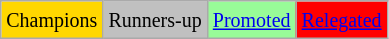<table class="wikitable">
<tr>
<td bgcolor=gold><small>Champions</small></td>
<td bgcolor=silver><small>Runners-up</small></td>
<td bgcolor=palegreen><small><a href='#'>Promoted</a></small></td>
<td bgcolor=red><small><a href='#'>Relegated</a></small></td>
</tr>
</table>
